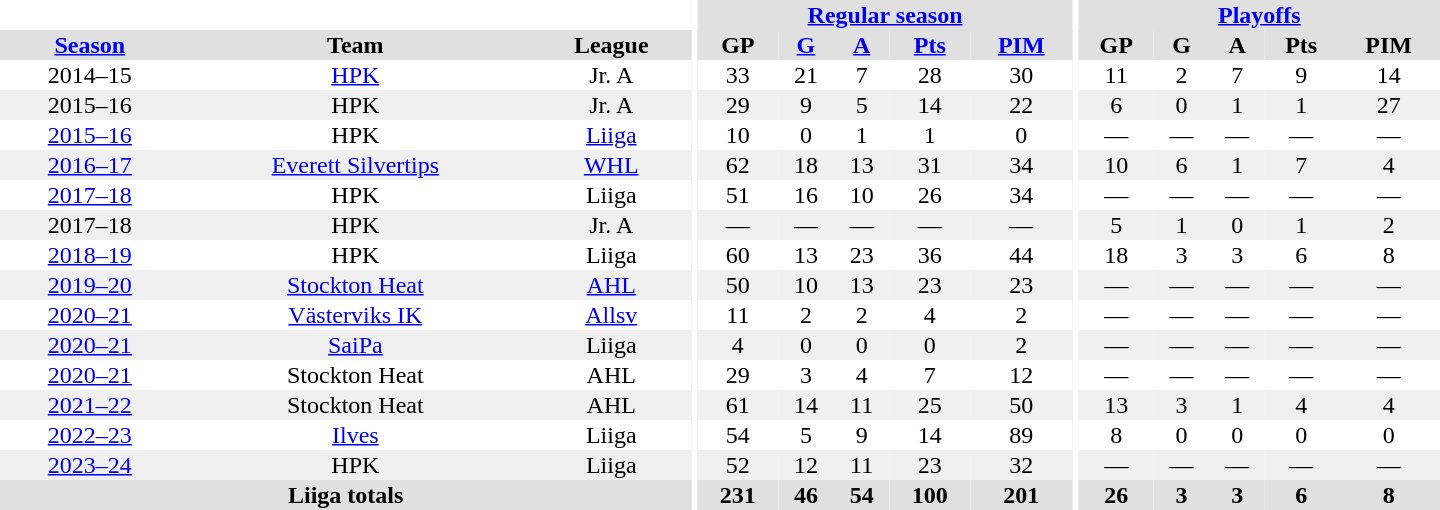<table border="0" cellpadding="1" cellspacing="0" style="text-align:center; width:60em">
<tr bgcolor="#e0e0e0">
<th colspan="3" bgcolor="#ffffff"></th>
<th rowspan="99" bgcolor="#ffffff"></th>
<th colspan="5"><a href='#'>Regular season</a></th>
<th rowspan="99" bgcolor="#ffffff"></th>
<th colspan="5"><a href='#'>Playoffs</a></th>
</tr>
<tr bgcolor="#e0e0e0">
<th><a href='#'>Season</a></th>
<th>Team</th>
<th>League</th>
<th>GP</th>
<th><a href='#'>G</a></th>
<th><a href='#'>A</a></th>
<th><a href='#'>Pts</a></th>
<th><a href='#'>PIM</a></th>
<th>GP</th>
<th>G</th>
<th>A</th>
<th>Pts</th>
<th>PIM</th>
</tr>
<tr>
<td>2014–15</td>
<td><a href='#'>HPK</a></td>
<td>Jr. A</td>
<td>33</td>
<td>21</td>
<td>7</td>
<td>28</td>
<td>30</td>
<td>11</td>
<td>2</td>
<td>7</td>
<td>9</td>
<td>14</td>
</tr>
<tr bgcolor="#f0f0f0">
<td>2015–16</td>
<td>HPK</td>
<td>Jr. A</td>
<td>29</td>
<td>9</td>
<td>5</td>
<td>14</td>
<td>22</td>
<td>6</td>
<td>0</td>
<td>1</td>
<td>1</td>
<td>27</td>
</tr>
<tr>
<td><a href='#'>2015–16</a></td>
<td>HPK</td>
<td><a href='#'>Liiga</a></td>
<td>10</td>
<td>0</td>
<td>1</td>
<td>1</td>
<td>0</td>
<td>—</td>
<td>—</td>
<td>—</td>
<td>—</td>
<td>—</td>
</tr>
<tr bgcolor="#f0f0f0">
<td><a href='#'>2016–17</a></td>
<td><a href='#'>Everett Silvertips</a></td>
<td><a href='#'>WHL</a></td>
<td>62</td>
<td>18</td>
<td>13</td>
<td>31</td>
<td>34</td>
<td>10</td>
<td>6</td>
<td>1</td>
<td>7</td>
<td>4</td>
</tr>
<tr>
<td><a href='#'>2017–18</a></td>
<td>HPK</td>
<td>Liiga</td>
<td>51</td>
<td>16</td>
<td>10</td>
<td>26</td>
<td>34</td>
<td>—</td>
<td>—</td>
<td>—</td>
<td>—</td>
<td>—</td>
</tr>
<tr bgcolor="#f0f0f0">
<td>2017–18</td>
<td>HPK</td>
<td>Jr. A</td>
<td>—</td>
<td>—</td>
<td>—</td>
<td>—</td>
<td>—</td>
<td>5</td>
<td>1</td>
<td>0</td>
<td>1</td>
<td>2</td>
</tr>
<tr>
<td><a href='#'>2018–19</a></td>
<td>HPK</td>
<td>Liiga</td>
<td>60</td>
<td>13</td>
<td>23</td>
<td>36</td>
<td>44</td>
<td>18</td>
<td>3</td>
<td>3</td>
<td>6</td>
<td>8</td>
</tr>
<tr bgcolor="#f0f0f0">
<td><a href='#'>2019–20</a></td>
<td><a href='#'>Stockton Heat</a></td>
<td><a href='#'>AHL</a></td>
<td>50</td>
<td>10</td>
<td>13</td>
<td>23</td>
<td>23</td>
<td>—</td>
<td>—</td>
<td>—</td>
<td>—</td>
<td>—</td>
</tr>
<tr>
<td><a href='#'>2020–21</a></td>
<td><a href='#'>Västerviks IK</a></td>
<td><a href='#'>Allsv</a></td>
<td>11</td>
<td>2</td>
<td>2</td>
<td>4</td>
<td>2</td>
<td>—</td>
<td>—</td>
<td>—</td>
<td>—</td>
<td>—</td>
</tr>
<tr bgcolor="#f0f0f0">
<td><a href='#'>2020–21</a></td>
<td><a href='#'>SaiPa</a></td>
<td>Liiga</td>
<td>4</td>
<td>0</td>
<td>0</td>
<td>0</td>
<td>2</td>
<td>—</td>
<td>—</td>
<td>—</td>
<td>—</td>
<td>—</td>
</tr>
<tr>
<td><a href='#'>2020–21</a></td>
<td>Stockton Heat</td>
<td>AHL</td>
<td>29</td>
<td>3</td>
<td>4</td>
<td>7</td>
<td>12</td>
<td>—</td>
<td>—</td>
<td>—</td>
<td>—</td>
<td>—</td>
</tr>
<tr bgcolor="#f0f0f0">
<td><a href='#'>2021–22</a></td>
<td>Stockton Heat</td>
<td>AHL</td>
<td>61</td>
<td>14</td>
<td>11</td>
<td>25</td>
<td>50</td>
<td>13</td>
<td>3</td>
<td>1</td>
<td>4</td>
<td>4</td>
</tr>
<tr>
<td><a href='#'>2022–23</a></td>
<td><a href='#'>Ilves</a></td>
<td>Liiga</td>
<td>54</td>
<td>5</td>
<td>9</td>
<td>14</td>
<td>89</td>
<td>8</td>
<td>0</td>
<td>0</td>
<td>0</td>
<td>0</td>
</tr>
<tr bgcolor="#f0f0f0">
<td><a href='#'>2023–24</a></td>
<td>HPK</td>
<td>Liiga</td>
<td>52</td>
<td>12</td>
<td>11</td>
<td>23</td>
<td>32</td>
<td>—</td>
<td>—</td>
<td>—</td>
<td>—</td>
<td>—</td>
</tr>
<tr bgcolor="#e0e0e0">
<th colspan="3">Liiga totals</th>
<th>231</th>
<th>46</th>
<th>54</th>
<th>100</th>
<th>201</th>
<th>26</th>
<th>3</th>
<th>3</th>
<th>6</th>
<th>8</th>
</tr>
</table>
